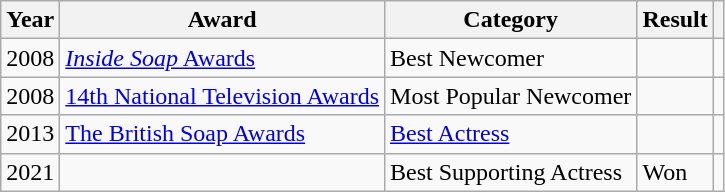<table class="wikitable sortable">
<tr>
<th>Year</th>
<th>Award</th>
<th>Category</th>
<th>Result</th>
<th scope=col class=unsortable></th>
</tr>
<tr>
<td>2008</td>
<td><a href='#'><em>Inside Soap</em> Awards</a></td>
<td>Best Newcomer</td>
<td></td>
<td align="center"></td>
</tr>
<tr>
<td>2008</td>
<td><a href='#'>14th National Television Awards</a></td>
<td>Most Popular Newcomer</td>
<td></td>
<td align="center"></td>
</tr>
<tr>
<td>2013</td>
<td><a href='#'>The British Soap Awards</a></td>
<td><a href='#'>Best Actress</a></td>
<td></td>
<td align="center"></td>
</tr>
<tr>
<td>2021</td>
<td></td>
<td>Best Supporting Actress</td>
<td>Won</td>
<td></td>
</tr>
</table>
